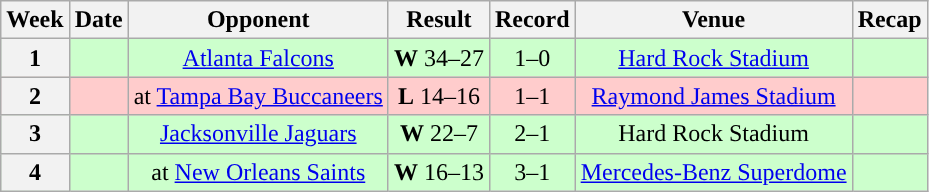<table class="wikitable" style="text-align:center">
<tr>
<th>Week</th>
<th>Date</th>
<th>Opponent</th>
<th>Result</th>
<th>Record</th>
<th>Venue</th>
<th>Recap</th>
</tr>
<tr style="background:#cfc">
<th>1</th>
<td></td>
<td><a href='#'>Atlanta Falcons</a></td>
<td><strong>W</strong> 34–27</td>
<td>1–0</td>
<td><a href='#'>Hard Rock Stadium</a></td>
<td></td>
</tr>
<tr style="background:#fcc">
<th>2</th>
<td></td>
<td>at <a href='#'>Tampa Bay Buccaneers</a></td>
<td><strong>L</strong> 14–16</td>
<td>1–1</td>
<td><a href='#'>Raymond James Stadium</a></td>
<td></td>
</tr>
<tr style="background:#cfc">
<th>3</th>
<td></td>
<td><a href='#'>Jacksonville Jaguars</a></td>
<td><strong>W</strong> 22–7</td>
<td>2–1</td>
<td>Hard Rock Stadium</td>
<td></td>
</tr>
<tr style="background:#cfc">
<th>4</th>
<td></td>
<td>at <a href='#'>New Orleans Saints</a></td>
<td><strong>W</strong> 16–13</td>
<td>3–1</td>
<td><a href='#'>Mercedes-Benz Superdome</a></td>
<td></td>
</tr>
</table>
